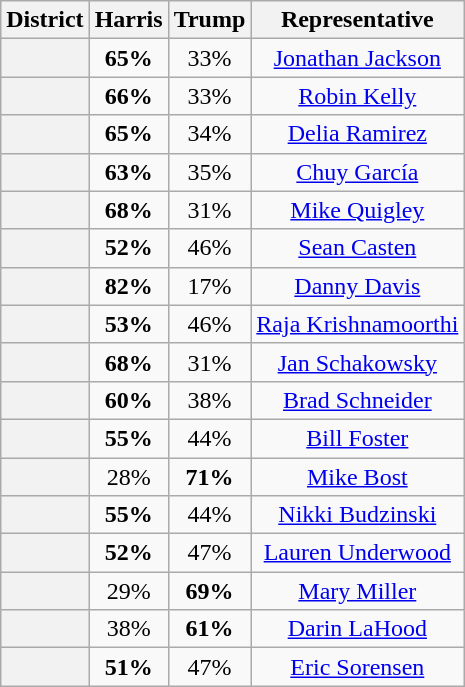<table class="wikitable sortable">
<tr>
<th>District</th>
<th>Harris</th>
<th>Trump</th>
<th>Representative</th>
</tr>
<tr align=center>
<th></th>
<td><strong>65%</strong></td>
<td>33%</td>
<td><a href='#'>Jonathan Jackson</a></td>
</tr>
<tr align=center>
<th></th>
<td><strong>66%</strong></td>
<td>33%</td>
<td><a href='#'>Robin Kelly</a></td>
</tr>
<tr align=center>
<th></th>
<td><strong>65%</strong></td>
<td>34%</td>
<td><a href='#'>Delia Ramirez</a></td>
</tr>
<tr align=center>
<th></th>
<td><strong>63%</strong></td>
<td>35%</td>
<td><a href='#'>Chuy García</a></td>
</tr>
<tr align=center>
<th></th>
<td><strong>68%</strong></td>
<td>31%</td>
<td><a href='#'>Mike Quigley</a></td>
</tr>
<tr align=center>
<th></th>
<td><strong>52%</strong></td>
<td>46%</td>
<td><a href='#'>Sean Casten</a></td>
</tr>
<tr align=center>
<th></th>
<td><strong>82%</strong></td>
<td>17%</td>
<td><a href='#'>Danny Davis</a></td>
</tr>
<tr align=center>
<th></th>
<td><strong>53%</strong></td>
<td>46%</td>
<td><a href='#'>Raja Krishnamoorthi</a></td>
</tr>
<tr align=center>
<th></th>
<td><strong>68%</strong></td>
<td>31%</td>
<td><a href='#'>Jan Schakowsky</a></td>
</tr>
<tr align=center>
<th></th>
<td><strong>60%</strong></td>
<td>38%</td>
<td><a href='#'>Brad Schneider</a></td>
</tr>
<tr align=center>
<th></th>
<td><strong>55%</strong></td>
<td>44%</td>
<td><a href='#'>Bill Foster</a></td>
</tr>
<tr align=center>
<th></th>
<td>28%</td>
<td><strong>71%</strong></td>
<td><a href='#'>Mike Bost</a></td>
</tr>
<tr align=center>
<th></th>
<td><strong>55%</strong></td>
<td>44%</td>
<td><a href='#'>Nikki Budzinski</a></td>
</tr>
<tr align=center>
<th></th>
<td><strong>52%</strong></td>
<td>47%</td>
<td><a href='#'>Lauren Underwood</a></td>
</tr>
<tr align=center>
<th></th>
<td>29%</td>
<td><strong>69%</strong></td>
<td><a href='#'>Mary Miller</a></td>
</tr>
<tr align=center>
<th></th>
<td>38%</td>
<td><strong>61%</strong></td>
<td><a href='#'>Darin LaHood</a></td>
</tr>
<tr align=center>
<th></th>
<td><strong>51%</strong></td>
<td>47%</td>
<td><a href='#'>Eric Sorensen</a></td>
</tr>
</table>
